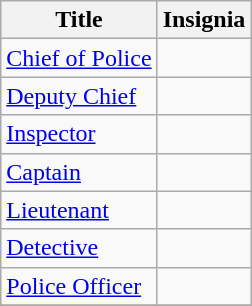<table class="wikitable">
<tr>
<th>Title</th>
<th>Insignia</th>
</tr>
<tr>
<td><a href='#'>Chief of Police</a></td>
<td></td>
</tr>
<tr>
<td><a href='#'>Deputy Chief</a></td>
<td></td>
</tr>
<tr>
<td><a href='#'>Inspector</a></td>
<td></td>
</tr>
<tr>
<td><a href='#'>Captain</a></td>
<td></td>
</tr>
<tr>
<td><a href='#'>Lieutenant</a></td>
<td></td>
</tr>
<tr>
<td><a href='#'>Detective</a></td>
<td></td>
</tr>
<tr>
<td><a href='#'>Police Officer</a></td>
<td></td>
</tr>
<tr>
</tr>
</table>
